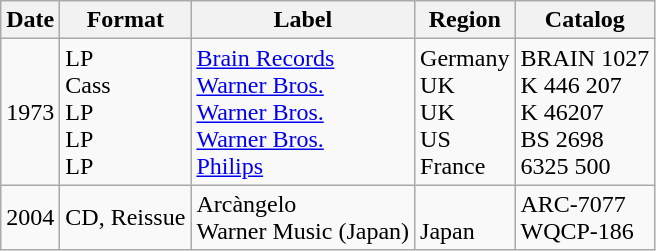<table class="wikitable">
<tr>
<th>Date</th>
<th>Format</th>
<th>Label</th>
<th>Region</th>
<th>Catalog</th>
</tr>
<tr>
<td>1973</td>
<td>LP<br>Cass<br>LP<br>LP<br>LP</td>
<td><a href='#'>Brain Records</a><br><a href='#'>Warner Bros.</a><br><a href='#'>Warner Bros.</a><br><a href='#'>Warner Bros.</a><br><a href='#'>Philips</a></td>
<td>Germany<br>UK<br>UK<br>US<br>France</td>
<td>BRAIN 1027<br>K 446 207<br>K 46207<br>BS 2698 <br>6325 500</td>
</tr>
<tr>
<td>2004</td>
<td>CD, Reissue</td>
<td>Arcàngelo<br>Warner Music (Japan)</td>
<td><br>Japan</td>
<td>ARC-7077<br>WQCP-186</td>
</tr>
</table>
